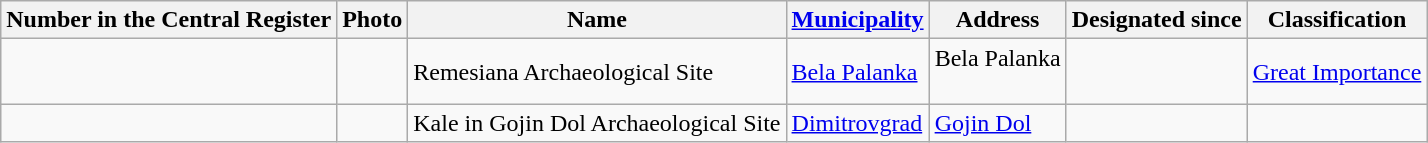<table class="wikitable sortable">
<tr>
<th>Number in the Central Register</th>
<th>Photo</th>
<th>Name</th>
<th><a href='#'>Municipality</a></th>
<th>Address</th>
<th>Designated since</th>
<th>Classification</th>
</tr>
<tr>
<td></td>
<td></td>
<td>Remesiana Archaeological Site</td>
<td><a href='#'>Bela Palanka</a></td>
<td>Bela Palanka<br><br></td>
<td></td>
<td><a href='#'>Great Importance</a></td>
</tr>
<tr>
<td></td>
<td></td>
<td>Kale in Gojin Dol Archaeological Site</td>
<td><a href='#'>Dimitrovgrad</a></td>
<td><a href='#'>Gojin Dol</a></td>
<td></td>
<td></td>
</tr>
</table>
